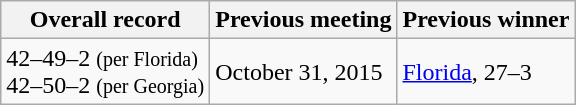<table class="wikitable">
<tr>
<th>Overall record</th>
<th>Previous meeting</th>
<th>Previous winner</th>
</tr>
<tr>
<td>42–49–2 <small>(per Florida)</small><br>42–50–2 <small>(per Georgia)</small></td>
<td>October 31, 2015</td>
<td><a href='#'>Florida</a>, 27–3</td>
</tr>
</table>
